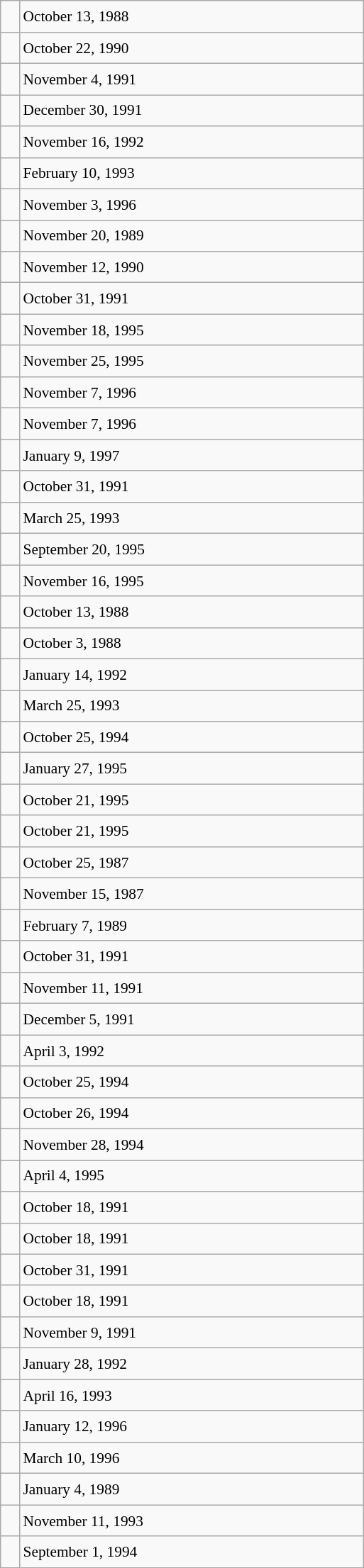<table class="wikitable" style="font-size: 89%; float: left; width: 24em; margin-right: 1em; line-height: 1.6em !important;  height: 1250px;">
<tr>
<td></td>
<td>October 13, 1988</td>
</tr>
<tr>
<td></td>
<td>October 22, 1990</td>
</tr>
<tr>
<td></td>
<td>November 4, 1991</td>
</tr>
<tr>
<td></td>
<td>December 30, 1991</td>
</tr>
<tr>
<td></td>
<td>November 16, 1992</td>
</tr>
<tr>
<td></td>
<td>February 10, 1993</td>
</tr>
<tr>
<td></td>
<td>November 3, 1996</td>
</tr>
<tr>
<td></td>
<td>November 20, 1989</td>
</tr>
<tr>
<td></td>
<td>November 12, 1990</td>
</tr>
<tr>
<td></td>
<td>October 31, 1991</td>
</tr>
<tr>
<td></td>
<td>November 18, 1995</td>
</tr>
<tr>
<td></td>
<td>November 25, 1995</td>
</tr>
<tr>
<td></td>
<td>November 7, 1996</td>
</tr>
<tr>
<td></td>
<td>November 7, 1996</td>
</tr>
<tr>
<td></td>
<td>January 9, 1997</td>
</tr>
<tr>
<td></td>
<td>October 31, 1991</td>
</tr>
<tr>
<td></td>
<td>March 25, 1993</td>
</tr>
<tr>
<td></td>
<td>September 20, 1995</td>
</tr>
<tr>
<td></td>
<td>November 16, 1995</td>
</tr>
<tr>
<td></td>
<td>October 13, 1988</td>
</tr>
<tr>
<td></td>
<td>October 3, 1988</td>
</tr>
<tr>
<td></td>
<td>January 14, 1992</td>
</tr>
<tr>
<td></td>
<td>March 25, 1993</td>
</tr>
<tr>
<td></td>
<td>October 25, 1994</td>
</tr>
<tr>
<td></td>
<td>January 27, 1995</td>
</tr>
<tr>
<td></td>
<td>October 21, 1995</td>
</tr>
<tr>
<td></td>
<td>October 21, 1995</td>
</tr>
<tr>
<td></td>
<td>October 25, 1987</td>
</tr>
<tr>
<td></td>
<td>November 15, 1987</td>
</tr>
<tr>
<td></td>
<td>February 7, 1989</td>
</tr>
<tr>
<td></td>
<td>October 31, 1991</td>
</tr>
<tr>
<td></td>
<td>November 11, 1991</td>
</tr>
<tr>
<td></td>
<td>December 5, 1991</td>
</tr>
<tr>
<td></td>
<td>April 3, 1992</td>
</tr>
<tr>
<td></td>
<td>October 25, 1994</td>
</tr>
<tr>
<td></td>
<td>October 26, 1994</td>
</tr>
<tr>
<td></td>
<td>November 28, 1994</td>
</tr>
<tr>
<td></td>
<td>April 4, 1995</td>
</tr>
<tr>
<td></td>
<td>October 18, 1991</td>
</tr>
<tr>
<td></td>
<td>October 18, 1991</td>
</tr>
<tr>
<td></td>
<td>October 31, 1991</td>
</tr>
<tr>
<td></td>
<td>October 18, 1991</td>
</tr>
<tr>
<td></td>
<td>November 9, 1991</td>
</tr>
<tr>
<td></td>
<td>January 28, 1992</td>
</tr>
<tr>
<td></td>
<td>April 16, 1993</td>
</tr>
<tr>
<td></td>
<td>January 12, 1996</td>
</tr>
<tr>
<td></td>
<td>March 10, 1996</td>
</tr>
<tr>
<td></td>
<td>January 4, 1989</td>
</tr>
<tr>
<td></td>
<td>November 11, 1993</td>
</tr>
<tr>
<td></td>
<td>September 1, 1994</td>
</tr>
</table>
